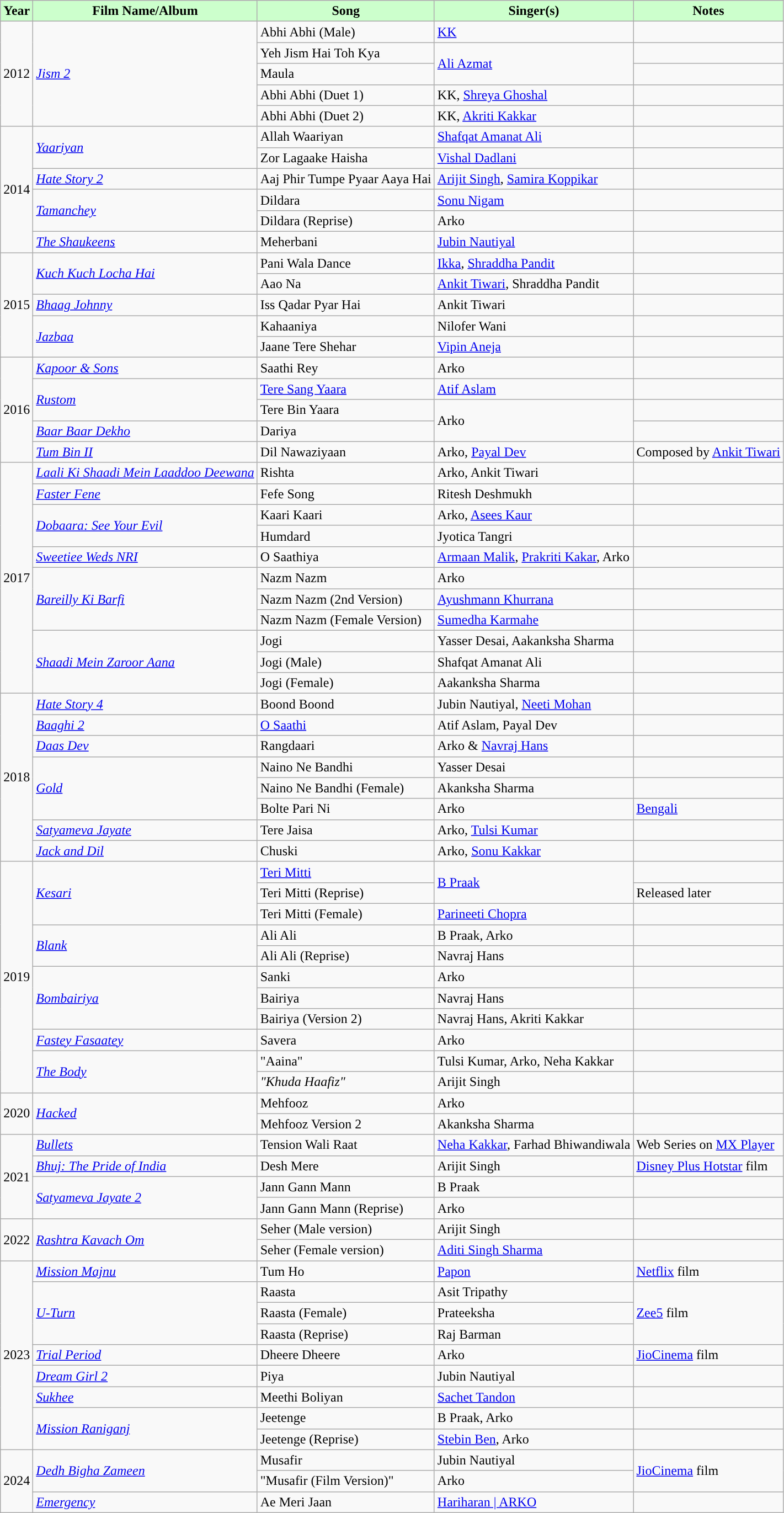<table class="wikitable sortable">
<tr style="background:#cfc; text-align:center;">
<td><strong>Year</strong></td>
<td><strong>Film Name/Album</strong></td>
<td><strong>Song</strong></td>
<td><strong>Singer(s)</strong></td>
<td><strong>Notes</strong></td>
</tr>
<tr>
<td rowspan="5">2012</td>
<td rowspan=5><em><a href='#'>Jism 2</a></em></td>
<td>Abhi Abhi (Male)</td>
<td><a href='#'>KK</a></td>
<td></td>
</tr>
<tr>
<td>Yeh Jism Hai Toh Kya</td>
<td rowspan="2"><a href='#'>Ali Azmat</a></td>
<td></td>
</tr>
<tr>
<td>Maula</td>
<td></td>
</tr>
<tr>
<td>Abhi Abhi (Duet 1)</td>
<td>KK, <a href='#'>Shreya Ghoshal</a></td>
<td></td>
</tr>
<tr>
<td>Abhi Abhi (Duet 2)</td>
<td>KK, <a href='#'>Akriti Kakkar</a></td>
</tr>
<tr>
<td rowspan="6">2014</td>
<td rowspan=2><em><a href='#'>Yaariyan</a></em></td>
<td>Allah Waariyan</td>
<td><a href='#'>Shafqat Amanat Ali</a></td>
<td></td>
</tr>
<tr>
<td>Zor Lagaake Haisha</td>
<td><a href='#'>Vishal Dadlani</a></td>
<td></td>
</tr>
<tr>
<td><em><a href='#'>Hate Story 2</a></em></td>
<td>Aaj Phir Tumpe Pyaar Aaya Hai</td>
<td><a href='#'>Arijit Singh</a>, <a href='#'>Samira Koppikar</a></td>
<td></td>
</tr>
<tr>
<td rowspan="2"><em><a href='#'>Tamanchey</a></em></td>
<td>Dildara</td>
<td><a href='#'>Sonu Nigam</a></td>
<td></td>
</tr>
<tr>
<td>Dildara (Reprise)</td>
<td>Arko</td>
<td></td>
</tr>
<tr>
<td><em><a href='#'>The Shaukeens</a></em></td>
<td>Meherbani</td>
<td><a href='#'>Jubin Nautiyal</a></td>
<td></td>
</tr>
<tr>
<td rowspan="5">2015</td>
<td rowspan="2"><em><a href='#'>Kuch Kuch Locha Hai</a></em></td>
<td>Pani Wala Dance</td>
<td><a href='#'>Ikka</a>, <a href='#'>Shraddha Pandit</a></td>
<td></td>
</tr>
<tr>
<td>Aao Na</td>
<td><a href='#'>Ankit Tiwari</a>, Shraddha Pandit</td>
<td></td>
</tr>
<tr>
<td><em><a href='#'>Bhaag Johnny</a></em></td>
<td>Iss Qadar Pyar Hai</td>
<td>Ankit Tiwari</td>
<td></td>
</tr>
<tr>
<td rowspan=2><em><a href='#'>Jazbaa</a></em></td>
<td>Kahaaniya</td>
<td>Nilofer Wani</td>
<td></td>
</tr>
<tr>
<td>Jaane Tere Shehar</td>
<td><a href='#'>Vipin Aneja</a></td>
<td></td>
</tr>
<tr>
<td rowspan="5">2016</td>
<td><em><a href='#'>Kapoor & Sons</a></em></td>
<td>Saathi Rey</td>
<td>Arko</td>
<td></td>
</tr>
<tr>
<td rowspan=2><em><a href='#'>Rustom</a></em></td>
<td><a href='#'>Tere Sang Yaara</a></td>
<td><a href='#'>Atif Aslam</a></td>
<td></td>
</tr>
<tr>
<td>Tere Bin Yaara</td>
<td rowspan="2">Arko</td>
<td></td>
</tr>
<tr>
<td><em><a href='#'>Baar Baar Dekho</a></em></td>
<td>Dariya</td>
<td></td>
</tr>
<tr>
<td><em><a href='#'>Tum Bin II</a></em></td>
<td>Dil Nawaziyaan</td>
<td>Arko, <a href='#'>Payal Dev</a></td>
<td>Composed by <a href='#'>Ankit Tiwari</a></td>
</tr>
<tr>
<td rowspan="11">2017</td>
<td><em><a href='#'>Laali Ki Shaadi Mein Laaddoo Deewana</a></em></td>
<td>Rishta</td>
<td>Arko, Ankit Tiwari</td>
<td></td>
</tr>
<tr>
<td><em><a href='#'>Faster Fene</a></em></td>
<td>Fefe Song</td>
<td>Ritesh Deshmukh</td>
<td></td>
</tr>
<tr>
<td rowspan=2><em><a href='#'>Dobaara: See Your Evil</a></em></td>
<td>Kaari Kaari</td>
<td>Arko, <a href='#'>Asees Kaur</a></td>
<td></td>
</tr>
<tr>
<td>Humdard</td>
<td>Jyotica Tangri</td>
<td></td>
</tr>
<tr>
<td><em><a href='#'>Sweetiee Weds NRI</a></em></td>
<td>O Saathiya</td>
<td><a href='#'>Armaan Malik</a>, <a href='#'>Prakriti Kakar</a>, Arko</td>
<td></td>
</tr>
<tr>
<td rowspan="3"><em><a href='#'>Bareilly Ki Barfi</a></em></td>
<td>Nazm Nazm</td>
<td>Arko</td>
<td></td>
</tr>
<tr>
<td>Nazm Nazm (2nd Version)</td>
<td><a href='#'>Ayushmann Khurrana</a></td>
<td></td>
</tr>
<tr>
<td>Nazm Nazm (Female Version)</td>
<td><a href='#'>Sumedha Karmahe</a></td>
<td></td>
</tr>
<tr>
<td rowspan="3"><em><a href='#'>Shaadi Mein Zaroor Aana</a></em></td>
<td>Jogi</td>
<td>Yasser Desai, Aakanksha Sharma</td>
<td></td>
</tr>
<tr>
<td>Jogi (Male)</td>
<td>Shafqat Amanat Ali</td>
<td></td>
</tr>
<tr>
<td>Jogi (Female)</td>
<td>Aakanksha Sharma</td>
<td></td>
</tr>
<tr>
<td rowspan="8">2018</td>
<td><em><a href='#'>Hate Story 4</a></em></td>
<td>Boond Boond</td>
<td>Jubin Nautiyal, <a href='#'>Neeti Mohan</a></td>
<td></td>
</tr>
<tr>
<td><em><a href='#'>Baaghi 2</a></em></td>
<td><a href='#'>O Saathi</a></td>
<td>Atif Aslam, Payal Dev</td>
<td></td>
</tr>
<tr>
<td><em><a href='#'>Daas Dev</a></em></td>
<td>Rangdaari</td>
<td>Arko & <a href='#'>Navraj Hans</a></td>
<td></td>
</tr>
<tr>
<td rowspan="3"><em><a href='#'>Gold</a></em></td>
<td>Naino Ne Bandhi</td>
<td>Yasser Desai</td>
<td></td>
</tr>
<tr>
<td>Naino Ne Bandhi (Female)</td>
<td>Akanksha Sharma</td>
<td></td>
</tr>
<tr>
<td>Bolte Pari Ni</td>
<td>Arko</td>
<td><a href='#'>Bengali</a></td>
</tr>
<tr>
<td><em><a href='#'>Satyameva Jayate</a></em></td>
<td>Tere Jaisa</td>
<td>Arko, <a href='#'>Tulsi Kumar</a></td>
<td></td>
</tr>
<tr>
<td><em><a href='#'>Jack and Dil</a></em></td>
<td>Chuski</td>
<td>Arko, <a href='#'>Sonu Kakkar</a></td>
<td></td>
</tr>
<tr>
<td rowspan="11">2019</td>
<td rowspan="3"><em><a href='#'>Kesari</a></em></td>
<td><a href='#'>Teri Mitti</a></td>
<td rowspan=2><a href='#'>B Praak</a></td>
<td></td>
</tr>
<tr>
<td>Teri Mitti (Reprise)</td>
<td>Released later</td>
</tr>
<tr>
<td>Teri Mitti (Female)</td>
<td><a href='#'>Parineeti Chopra</a></td>
<td></td>
</tr>
<tr>
<td rowspan=2><em><a href='#'>Blank</a></em></td>
<td>Ali Ali</td>
<td>B Praak, Arko</td>
<td></td>
</tr>
<tr>
<td>Ali Ali (Reprise)</td>
<td>Navraj Hans</td>
<td></td>
</tr>
<tr>
<td rowspan=3><em> <a href='#'>Bombairiya</a></em></td>
<td>Sanki</td>
<td>Arko</td>
<td></td>
</tr>
<tr>
<td>Bairiya</td>
<td>Navraj Hans</td>
<td></td>
</tr>
<tr>
<td>Bairiya (Version 2)</td>
<td>Navraj Hans, Akriti Kakkar</td>
<td></td>
</tr>
<tr>
<td><em><a href='#'>Fastey Fasaatey</a></em></td>
<td>Savera</td>
<td>Arko</td>
<td></td>
</tr>
<tr>
<td rowspan="2"><em><a href='#'>The Body</a></em></td>
<td>"Aaina"</td>
<td>Tulsi Kumar, Arko, Neha Kakkar</td>
<td></td>
</tr>
<tr>
<td><em>"Khuda Haafiz"</em></td>
<td>Arijit Singh</td>
<td></td>
</tr>
<tr>
<td rowspan=2>2020</td>
<td rowspan=2><em><a href='#'>Hacked</a></em></td>
<td>Mehfooz</td>
<td>Arko</td>
<td></td>
</tr>
<tr>
<td>Mehfooz Version 2</td>
<td>Akanksha Sharma</td>
<td></td>
</tr>
<tr>
<td rowspan=4>2021</td>
<td><em><a href='#'>Bullets</a></em></td>
<td>Tension Wali Raat</td>
<td><a href='#'>Neha Kakkar</a>, Farhad Bhiwandiwala</td>
<td>Web Series on <a href='#'>MX Player</a></td>
</tr>
<tr>
<td><em><a href='#'>Bhuj: The Pride of India</a></em></td>
<td>Desh Mere</td>
<td>Arijit Singh</td>
<td><a href='#'>Disney Plus Hotstar</a> film</td>
</tr>
<tr>
<td rowspan=2><em><a href='#'>Satyameva Jayate 2</a></em></td>
<td>Jann Gann Mann</td>
<td>B Praak</td>
<td></td>
</tr>
<tr>
<td>Jann Gann Mann (Reprise)</td>
<td>Arko</td>
<td></td>
</tr>
<tr>
<td rowspan=2>2022</td>
<td rowspan=2><em><a href='#'>Rashtra Kavach Om</a></em></td>
<td>Seher (Male version)</td>
<td>Arijit Singh</td>
<td></td>
</tr>
<tr>
<td>Seher (Female version)</td>
<td><a href='#'>Aditi Singh Sharma</a></td>
<td></td>
</tr>
<tr>
<td rowspan=9>2023</td>
<td><em><a href='#'>Mission Majnu</a></em></td>
<td>Tum Ho</td>
<td><a href='#'>Papon</a></td>
<td><a href='#'>Netflix</a> film</td>
</tr>
<tr>
<td rowspan=3><em><a href='#'>U-Turn</a></em></td>
<td>Raasta</td>
<td>Asit Tripathy</td>
<td rowspan=3><a href='#'>Zee5</a> film</td>
</tr>
<tr>
<td>Raasta (Female)</td>
<td>Prateeksha</td>
</tr>
<tr>
<td>Raasta (Reprise)</td>
<td>Raj Barman</td>
</tr>
<tr>
<td><em><a href='#'>Trial Period</a></em></td>
<td>Dheere Dheere</td>
<td>Arko</td>
<td><a href='#'>JioCinema</a> film</td>
</tr>
<tr>
<td><em><a href='#'>Dream Girl 2</a></em></td>
<td>Piya</td>
<td>Jubin Nautiyal</td>
<td></td>
</tr>
<tr>
<td><em><a href='#'>Sukhee</a></em></td>
<td>Meethi Boliyan</td>
<td><a href='#'>Sachet Tandon</a></td>
<td></td>
</tr>
<tr>
<td rowspan=2><em><a href='#'>Mission Raniganj</a></em></td>
<td>Jeetenge</td>
<td>B Praak, Arko</td>
<td></td>
</tr>
<tr>
<td>Jeetenge (Reprise)</td>
<td><a href='#'>Stebin Ben</a>, Arko</td>
<td></td>
</tr>
<tr>
<td rowspan=3>2024</td>
<td rowspan=2><em><a href='#'>Dedh Bigha Zameen</a></em></td>
<td>Musafir</td>
<td>Jubin Nautiyal</td>
<td rowspan=2><a href='#'>JioCinema</a> film</td>
</tr>
<tr>
<td>"Musafir (Film Version)"</td>
<td>Arko</td>
</tr>
<tr>
<td><em><a href='#'>Emergency</a></em></td>
<td>Ae Meri Jaan</td>
<td><a href='#'>Hariharan | ARKO</a></td>
<td></td>
</tr>
</table>
